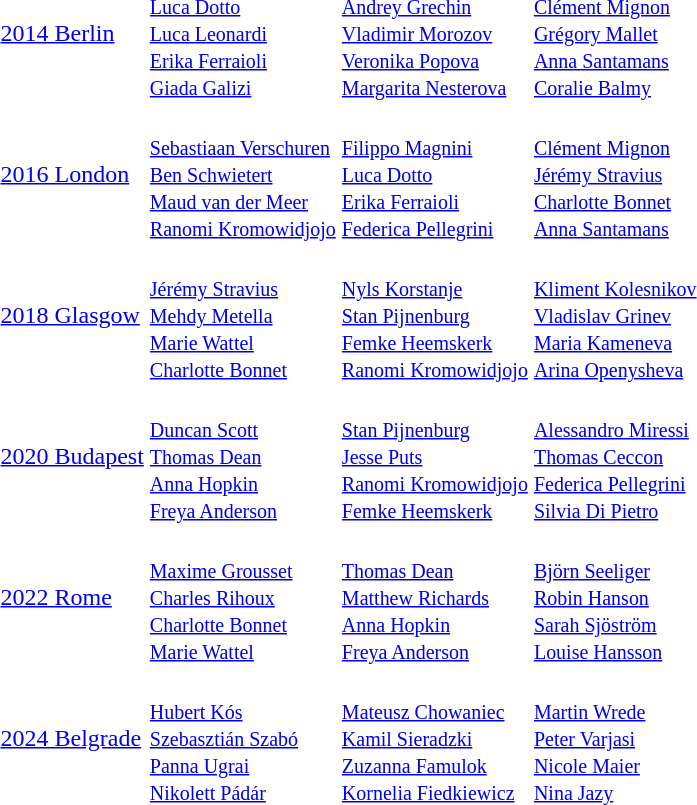<table>
<tr>
<td><a href='#'>2014 Berlin</a></td>
<td><small><br><a href='#'>Luca Dotto</a><br><a href='#'>Luca Leonardi</a><br><a href='#'>Erika Ferraioli</a><br><a href='#'>Giada Galizi</a></small></td>
<td><small><br><a href='#'>Andrey Grechin</a><br><a href='#'>Vladimir Morozov</a><br><a href='#'>Veronika Popova</a><br><a href='#'>Margarita Nesterova</a></small></td>
<td><small><br><a href='#'>Clément Mignon</a><br><a href='#'>Grégory Mallet</a><br><a href='#'>Anna Santamans</a><br><a href='#'>Coralie Balmy</a></small></td>
</tr>
<tr>
<td><a href='#'>2016 London</a></td>
<td><small><br><a href='#'>Sebastiaan Verschuren</a><br><a href='#'>Ben Schwietert</a><br><a href='#'>Maud van der Meer</a><br><a href='#'>Ranomi Kromowidjojo</a></small></td>
<td><small><br><a href='#'>Filippo Magnini</a><br><a href='#'>Luca Dotto</a><br><a href='#'>Erika Ferraioli</a><br><a href='#'>Federica Pellegrini</a></small></td>
<td><small><br><a href='#'>Clément Mignon</a><br><a href='#'>Jérémy Stravius</a><br><a href='#'>Charlotte Bonnet</a><br><a href='#'>Anna Santamans</a></small></td>
</tr>
<tr>
<td><a href='#'>2018 Glasgow</a></td>
<td><small><br><a href='#'>Jérémy Stravius</a><br><a href='#'>Mehdy Metella</a><br><a href='#'>Marie Wattel</a><br><a href='#'>Charlotte Bonnet</a></small></td>
<td><small><br><a href='#'>Nyls Korstanje</a><br><a href='#'>Stan Pijnenburg</a><br><a href='#'>Femke Heemskerk</a><br><a href='#'>Ranomi Kromowidjojo</a></small></td>
<td><small><br><a href='#'>Kliment Kolesnikov</a><br><a href='#'>Vladislav Grinev</a><br><a href='#'>Maria Kameneva</a><br><a href='#'>Arina Openysheva</a></small></td>
</tr>
<tr>
<td><a href='#'>2020 Budapest</a></td>
<td><small><br><a href='#'>Duncan Scott</a><br><a href='#'>Thomas Dean</a><br><a href='#'>Anna Hopkin</a><br><a href='#'>Freya Anderson</a></small></td>
<td><small><br><a href='#'>Stan Pijnenburg</a><br><a href='#'>Jesse Puts</a><br><a href='#'>Ranomi Kromowidjojo</a><br><a href='#'>Femke Heemskerk</a></small></td>
<td><small><br><a href='#'>Alessandro Miressi</a><br><a href='#'>Thomas Ceccon</a><br><a href='#'>Federica Pellegrini</a><br><a href='#'>Silvia Di Pietro</a></small></td>
</tr>
<tr>
<td><a href='#'>2022 Rome</a></td>
<td><small><br><a href='#'>Maxime Grousset</a><br><a href='#'>Charles Rihoux</a><br><a href='#'>Charlotte Bonnet</a><br><a href='#'>Marie Wattel</a></small></td>
<td><small><br><a href='#'>Thomas Dean</a><br><a href='#'>Matthew Richards</a><br><a href='#'>Anna Hopkin</a><br><a href='#'>Freya Anderson</a></small></td>
<td><small><br><a href='#'>Björn Seeliger</a><br><a href='#'>Robin Hanson</a><br><a href='#'>Sarah Sjöström</a><br><a href='#'>Louise Hansson</a></small></td>
</tr>
<tr>
<td><a href='#'>2024 Belgrade</a></td>
<td><small><br><a href='#'>Hubert Kós</a><br><a href='#'>Szebasztián Szabó</a><br><a href='#'>Panna Ugrai</a><br><a href='#'>Nikolett Pádár</a></small></td>
<td><small><br><a href='#'>Mateusz Chowaniec</a><br><a href='#'>Kamil Sieradzki</a><br><a href='#'>Zuzanna Famulok</a><br><a href='#'>Kornelia Fiedkiewicz</a></small></td>
<td><small><br><a href='#'>Martin Wrede</a><br><a href='#'>Peter Varjasi</a><br><a href='#'>Nicole Maier</a><br><a href='#'>Nina Jazy</a></small></td>
</tr>
</table>
